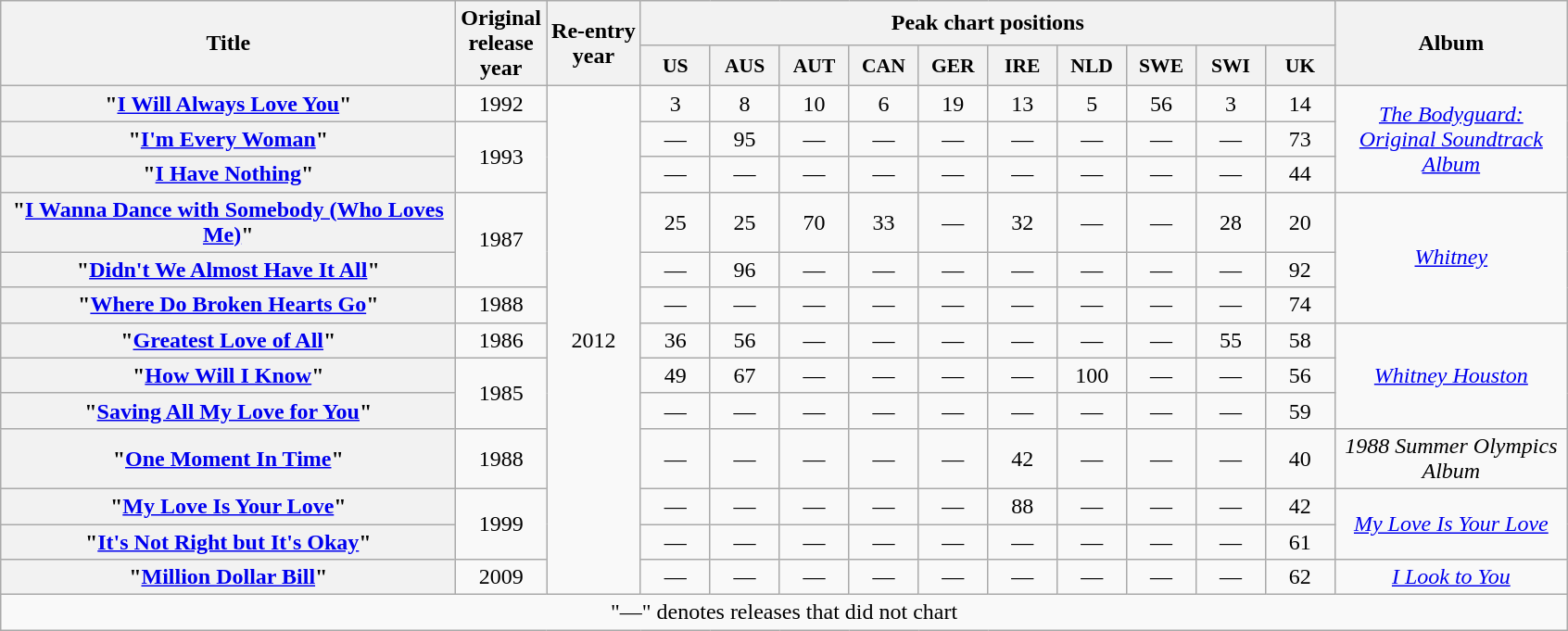<table class="wikitable plainrowheaders" style="text-align:center;" border="1">
<tr>
<th scope="col" rowspan="2" style="width:20em;">Title</th>
<th scope="col" rowspan="2" style="width:10em:">Original<br>release<br>year</th>
<th scope="col" rowspan="2" style="width:10em:">Re-entry<br>year</th>
<th scope="col" colspan="10">Peak chart positions</th>
<th scope="col" rowspan="2" style="width:10em;">Album</th>
</tr>
<tr>
<th scope="col" style="width:3em; font-size:90%;">US<br></th>
<th scope="col" style="width:3em; font-size:90%;">AUS<br></th>
<th scope="col" style="width:3em; font-size:90%;">AUT<br></th>
<th scope="col" style="width:3em; font-size:90%;">CAN<br></th>
<th scope="col" style="width:3em; font-size:90%;">GER<br></th>
<th scope="col" style="width:3em; font-size:90%;">IRE<br></th>
<th scope="col" style="width:3em; font-size:90%;">NLD<br></th>
<th scope="col" style="width:3em; font-size:90%;">SWE<br></th>
<th scope="col" style="width:3em; font-size:90%;">SWI<br></th>
<th scope="col" style="width:3em; font-size:90%;">UK<br></th>
</tr>
<tr>
<th scope="row">"<a href='#'>I Will Always Love You</a>"</th>
<td>1992</td>
<td rowspan=13>2012</td>
<td>3</td>
<td>8</td>
<td>10</td>
<td>6</td>
<td>19</td>
<td>13</td>
<td>5</td>
<td>56</td>
<td>3</td>
<td>14</td>
<td rowspan=3><em><a href='#'>The Bodyguard: Original Soundtrack Album</a></em></td>
</tr>
<tr>
<th scope="row">"<a href='#'>I'm Every Woman</a>"</th>
<td rowspan=2>1993</td>
<td>—</td>
<td>95</td>
<td>—</td>
<td>—</td>
<td>—</td>
<td>—</td>
<td>—</td>
<td>—</td>
<td>—</td>
<td>73</td>
</tr>
<tr>
<th scope="row">"<a href='#'>I Have Nothing</a>"</th>
<td>—</td>
<td>—</td>
<td>—</td>
<td>—</td>
<td>—</td>
<td>—</td>
<td>—</td>
<td>—</td>
<td>—</td>
<td>44</td>
</tr>
<tr>
<th scope="row">"<a href='#'>I Wanna Dance with Somebody (Who Loves Me)</a>"</th>
<td rowspan=2>1987</td>
<td>25</td>
<td>25</td>
<td>70</td>
<td>33</td>
<td>—</td>
<td>32</td>
<td>—</td>
<td>—</td>
<td>28</td>
<td>20</td>
<td rowspan=3><em><a href='#'>Whitney</a></em></td>
</tr>
<tr>
<th scope="row">"<a href='#'>Didn't We Almost Have It All</a>"</th>
<td>—</td>
<td>96</td>
<td>—</td>
<td>—</td>
<td>—</td>
<td>—</td>
<td>—</td>
<td>—</td>
<td>—</td>
<td>92</td>
</tr>
<tr>
<th scope="row">"<a href='#'>Where Do Broken Hearts Go</a>"</th>
<td>1988</td>
<td>—</td>
<td>—</td>
<td>—</td>
<td>—</td>
<td>—</td>
<td>—</td>
<td>—</td>
<td>—</td>
<td>—</td>
<td>74</td>
</tr>
<tr>
<th scope="row">"<a href='#'>Greatest Love of All</a>"</th>
<td>1986</td>
<td>36</td>
<td>56</td>
<td>—</td>
<td>—</td>
<td>—</td>
<td>—</td>
<td>—</td>
<td>—</td>
<td>55</td>
<td>58</td>
<td rowspan=3><em><a href='#'>Whitney Houston</a></em></td>
</tr>
<tr>
<th scope="row">"<a href='#'>How Will I Know</a>"</th>
<td rowspan=2>1985</td>
<td>49</td>
<td>67</td>
<td>—</td>
<td>—</td>
<td>—</td>
<td>—</td>
<td>100</td>
<td>—</td>
<td>—</td>
<td>56</td>
</tr>
<tr>
<th scope="row">"<a href='#'>Saving All My Love for You</a>"</th>
<td>—</td>
<td>—</td>
<td>—</td>
<td>—</td>
<td>—</td>
<td>—</td>
<td>—</td>
<td>—</td>
<td>—</td>
<td>59</td>
</tr>
<tr>
<th scope="row">"<a href='#'>One Moment In Time</a>"</th>
<td>1988</td>
<td>—</td>
<td>—</td>
<td>—</td>
<td>—</td>
<td>—</td>
<td>42</td>
<td>—</td>
<td>—</td>
<td>—</td>
<td>40</td>
<td><em>1988 Summer Olympics Album</em></td>
</tr>
<tr>
<th scope="row">"<a href='#'>My Love Is Your Love</a>"</th>
<td rowspan=2>1999</td>
<td>—</td>
<td>—</td>
<td>—</td>
<td>—</td>
<td>—</td>
<td>88</td>
<td>—</td>
<td>—</td>
<td>—</td>
<td>42</td>
<td rowspan=2><em><a href='#'>My Love Is Your Love</a></em></td>
</tr>
<tr>
<th scope="row">"<a href='#'>It's Not Right but It's Okay</a>"</th>
<td>—</td>
<td>—</td>
<td>—</td>
<td>—</td>
<td>—</td>
<td>—</td>
<td>—</td>
<td>—</td>
<td>—</td>
<td>61</td>
</tr>
<tr>
<th scope="row">"<a href='#'>Million Dollar Bill</a>"</th>
<td>2009</td>
<td>—</td>
<td>—</td>
<td>—</td>
<td>—</td>
<td>—</td>
<td>—</td>
<td>—</td>
<td>—</td>
<td>—</td>
<td>62</td>
<td><em><a href='#'>I Look to You</a></em></td>
</tr>
<tr>
<td colspan="19" style="text-align:center;">"—" denotes releases that did not chart</td>
</tr>
</table>
